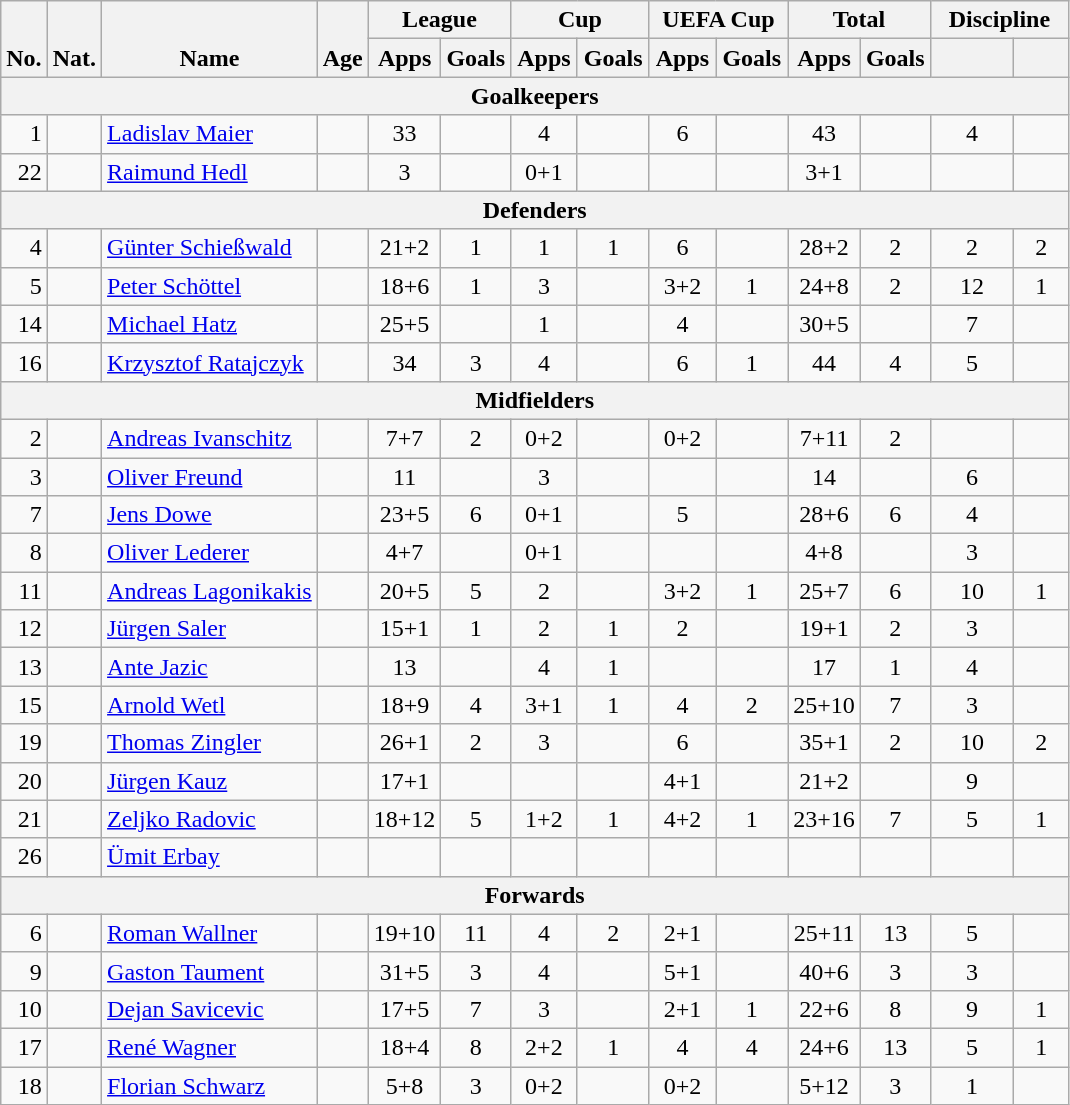<table class="wikitable" style="text-align:center">
<tr>
<th rowspan="2" valign="bottom">No.</th>
<th rowspan="2" valign="bottom">Nat.</th>
<th rowspan="2" valign="bottom">Name</th>
<th rowspan="2" valign="bottom">Age</th>
<th colspan="2" width="85">League</th>
<th colspan="2" width="85">Cup</th>
<th colspan="2" width="85">UEFA Cup</th>
<th colspan="2" width="85">Total</th>
<th colspan="2" width="85">Discipline</th>
</tr>
<tr>
<th>Apps</th>
<th>Goals</th>
<th>Apps</th>
<th>Goals</th>
<th>Apps</th>
<th>Goals</th>
<th>Apps</th>
<th>Goals</th>
<th></th>
<th></th>
</tr>
<tr>
<th colspan=20>Goalkeepers</th>
</tr>
<tr>
<td align="right">1</td>
<td></td>
<td align="left"><a href='#'>Ladislav Maier</a></td>
<td></td>
<td>33</td>
<td></td>
<td>4</td>
<td></td>
<td>6</td>
<td></td>
<td>43</td>
<td></td>
<td>4</td>
<td></td>
</tr>
<tr>
<td align="right">22</td>
<td></td>
<td align="left"><a href='#'>Raimund Hedl</a></td>
<td></td>
<td>3</td>
<td></td>
<td>0+1</td>
<td></td>
<td></td>
<td></td>
<td>3+1</td>
<td></td>
<td></td>
<td></td>
</tr>
<tr>
<th colspan=20>Defenders</th>
</tr>
<tr>
<td align="right">4</td>
<td></td>
<td align="left"><a href='#'>Günter Schießwald</a></td>
<td></td>
<td>21+2</td>
<td>1</td>
<td>1</td>
<td>1</td>
<td>6</td>
<td></td>
<td>28+2</td>
<td>2</td>
<td>2</td>
<td>2</td>
</tr>
<tr>
<td align="right">5</td>
<td></td>
<td align="left"><a href='#'>Peter Schöttel</a></td>
<td></td>
<td>18+6</td>
<td>1</td>
<td>3</td>
<td></td>
<td>3+2</td>
<td>1</td>
<td>24+8</td>
<td>2</td>
<td>12</td>
<td>1</td>
</tr>
<tr>
<td align="right">14</td>
<td></td>
<td align="left"><a href='#'>Michael Hatz</a></td>
<td></td>
<td>25+5</td>
<td></td>
<td>1</td>
<td></td>
<td>4</td>
<td></td>
<td>30+5</td>
<td></td>
<td>7</td>
<td></td>
</tr>
<tr>
<td align="right">16</td>
<td></td>
<td align="left"><a href='#'>Krzysztof Ratajczyk</a></td>
<td></td>
<td>34</td>
<td>3</td>
<td>4</td>
<td></td>
<td>6</td>
<td>1</td>
<td>44</td>
<td>4</td>
<td>5</td>
<td></td>
</tr>
<tr>
<th colspan=20>Midfielders</th>
</tr>
<tr>
<td align="right">2</td>
<td></td>
<td align="left"><a href='#'>Andreas Ivanschitz</a></td>
<td></td>
<td>7+7</td>
<td>2</td>
<td>0+2</td>
<td></td>
<td>0+2</td>
<td></td>
<td>7+11</td>
<td>2</td>
<td></td>
<td></td>
</tr>
<tr>
<td align="right">3</td>
<td></td>
<td align="left"><a href='#'>Oliver Freund</a></td>
<td></td>
<td>11</td>
<td></td>
<td>3</td>
<td></td>
<td></td>
<td></td>
<td>14</td>
<td></td>
<td>6</td>
<td></td>
</tr>
<tr>
<td align="right">7</td>
<td></td>
<td align="left"><a href='#'>Jens Dowe</a></td>
<td></td>
<td>23+5</td>
<td>6</td>
<td>0+1</td>
<td></td>
<td>5</td>
<td></td>
<td>28+6</td>
<td>6</td>
<td>4</td>
<td></td>
</tr>
<tr>
<td align="right">8</td>
<td></td>
<td align="left"><a href='#'>Oliver Lederer</a></td>
<td></td>
<td>4+7</td>
<td></td>
<td>0+1</td>
<td></td>
<td></td>
<td></td>
<td>4+8</td>
<td></td>
<td>3</td>
<td></td>
</tr>
<tr>
<td align="right">11</td>
<td></td>
<td align="left"><a href='#'>Andreas Lagonikakis</a></td>
<td></td>
<td>20+5</td>
<td>5</td>
<td>2</td>
<td></td>
<td>3+2</td>
<td>1</td>
<td>25+7</td>
<td>6</td>
<td>10</td>
<td>1</td>
</tr>
<tr>
<td align="right">12</td>
<td></td>
<td align="left"><a href='#'>Jürgen Saler</a></td>
<td></td>
<td>15+1</td>
<td>1</td>
<td>2</td>
<td>1</td>
<td>2</td>
<td></td>
<td>19+1</td>
<td>2</td>
<td>3</td>
<td></td>
</tr>
<tr>
<td align="right">13</td>
<td></td>
<td align="left"><a href='#'>Ante Jazic</a></td>
<td></td>
<td>13</td>
<td></td>
<td>4</td>
<td>1</td>
<td></td>
<td></td>
<td>17</td>
<td>1</td>
<td>4</td>
<td></td>
</tr>
<tr>
<td align="right">15</td>
<td></td>
<td align="left"><a href='#'>Arnold Wetl</a></td>
<td></td>
<td>18+9</td>
<td>4</td>
<td>3+1</td>
<td>1</td>
<td>4</td>
<td>2</td>
<td>25+10</td>
<td>7</td>
<td>3</td>
<td></td>
</tr>
<tr>
<td align="right">19</td>
<td></td>
<td align="left"><a href='#'>Thomas Zingler</a></td>
<td></td>
<td>26+1</td>
<td>2</td>
<td>3</td>
<td></td>
<td>6</td>
<td></td>
<td>35+1</td>
<td>2</td>
<td>10</td>
<td>2</td>
</tr>
<tr>
<td align="right">20</td>
<td></td>
<td align="left"><a href='#'>Jürgen Kauz</a></td>
<td></td>
<td>17+1</td>
<td></td>
<td></td>
<td></td>
<td>4+1</td>
<td></td>
<td>21+2</td>
<td></td>
<td>9</td>
<td></td>
</tr>
<tr>
<td align="right">21</td>
<td></td>
<td align="left"><a href='#'>Zeljko Radovic</a></td>
<td></td>
<td>18+12</td>
<td>5</td>
<td>1+2</td>
<td>1</td>
<td>4+2</td>
<td>1</td>
<td>23+16</td>
<td>7</td>
<td>5</td>
<td>1</td>
</tr>
<tr>
<td align="right">26</td>
<td></td>
<td align="left"><a href='#'>Ümit Erbay</a></td>
<td></td>
<td></td>
<td></td>
<td></td>
<td></td>
<td></td>
<td></td>
<td></td>
<td></td>
<td></td>
<td></td>
</tr>
<tr>
<th colspan=20>Forwards</th>
</tr>
<tr>
<td align="right">6</td>
<td></td>
<td align="left"><a href='#'>Roman Wallner</a></td>
<td></td>
<td>19+10</td>
<td>11</td>
<td>4</td>
<td>2</td>
<td>2+1</td>
<td></td>
<td>25+11</td>
<td>13</td>
<td>5</td>
<td></td>
</tr>
<tr>
<td align="right">9</td>
<td></td>
<td align="left"><a href='#'>Gaston Taument</a></td>
<td></td>
<td>31+5</td>
<td>3</td>
<td>4</td>
<td></td>
<td>5+1</td>
<td></td>
<td>40+6</td>
<td>3</td>
<td>3</td>
<td></td>
</tr>
<tr>
<td align="right">10</td>
<td></td>
<td align="left"><a href='#'>Dejan Savicevic</a></td>
<td></td>
<td>17+5</td>
<td>7</td>
<td>3</td>
<td></td>
<td>2+1</td>
<td>1</td>
<td>22+6</td>
<td>8</td>
<td>9</td>
<td>1</td>
</tr>
<tr>
<td align="right">17</td>
<td></td>
<td align="left"><a href='#'>René Wagner</a></td>
<td></td>
<td>18+4</td>
<td>8</td>
<td>2+2</td>
<td>1</td>
<td>4</td>
<td>4</td>
<td>24+6</td>
<td>13</td>
<td>5</td>
<td>1</td>
</tr>
<tr>
<td align="right">18</td>
<td></td>
<td align="left"><a href='#'>Florian Schwarz</a></td>
<td></td>
<td>5+8</td>
<td>3</td>
<td>0+2</td>
<td></td>
<td>0+2</td>
<td></td>
<td>5+12</td>
<td>3</td>
<td>1</td>
<td></td>
</tr>
</table>
